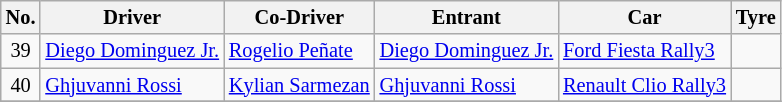<table class="wikitable" style="font-size: 85%;">
<tr>
<th>No.</th>
<th>Driver</th>
<th>Co-Driver</th>
<th>Entrant</th>
<th>Car</th>
<th>Tyre</th>
</tr>
<tr>
<td align="center">39</td>
<td> <a href='#'>Diego Dominguez Jr.</a></td>
<td> <a href='#'>Rogelio Peñate</a></td>
<td> <a href='#'>Diego Dominguez Jr.</a></td>
<td><a href='#'>Ford Fiesta Rally3</a></td>
<td align="center"></td>
</tr>
<tr>
<td align="center">40</td>
<td> <a href='#'>Ghjuvanni Rossi</a></td>
<td> <a href='#'>Kylian Sarmezan</a></td>
<td> <a href='#'>Ghjuvanni Rossi</a></td>
<td><a href='#'>Renault Clio Rally3</a></td>
<td align="center"></td>
</tr>
<tr>
</tr>
</table>
